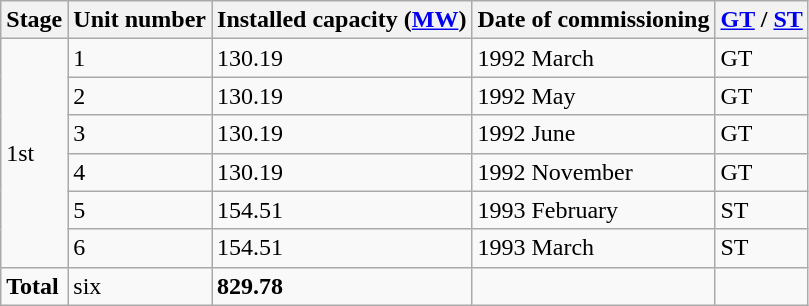<table class="sortable wikitable">
<tr>
<th>Stage</th>
<th>Unit number</th>
<th>Installed capacity (<a href='#'>MW</a>)</th>
<th>Date of commissioning</th>
<th><a href='#'>GT</a> / <a href='#'>ST</a></th>
</tr>
<tr>
<td rowspan="6">1st</td>
<td>1</td>
<td>130.19</td>
<td>1992 March</td>
<td>GT</td>
</tr>
<tr>
<td>2</td>
<td>130.19</td>
<td>1992 May</td>
<td>GT</td>
</tr>
<tr>
<td>3</td>
<td>130.19</td>
<td>1992 June</td>
<td>GT</td>
</tr>
<tr>
<td>4</td>
<td>130.19</td>
<td>1992 November</td>
<td>GT</td>
</tr>
<tr>
<td>5</td>
<td>154.51</td>
<td>1993 February</td>
<td>ST</td>
</tr>
<tr>
<td>6</td>
<td>154.51</td>
<td>1993 March</td>
<td>ST</td>
</tr>
<tr>
<td><strong>Total</strong></td>
<td>six</td>
<td><strong>829.78</strong></td>
<td></td>
<td></td>
</tr>
</table>
